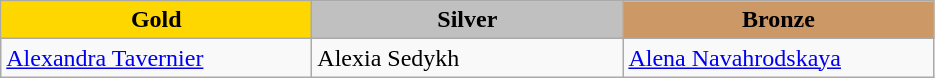<table class="wikitable" style="text-align:left">
<tr align="center">
<td width=200 bgcolor=gold><strong>Gold</strong></td>
<td width=200 bgcolor=silver><strong>Silver</strong></td>
<td width=200 bgcolor=CC9966><strong>Bronze</strong></td>
</tr>
<tr>
<td><a href='#'>Alexandra Tavernier</a><br></td>
<td>Alexia Sedykh<br></td>
<td><a href='#'>Alena Navahrodskaya</a><br></td>
</tr>
</table>
